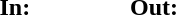<table>
<tr>
<td valign="top" width="20%"><br><strong>In:</strong></td>
<td valign="top" width="20%"><br><strong>Out:</strong></td>
</tr>
</table>
